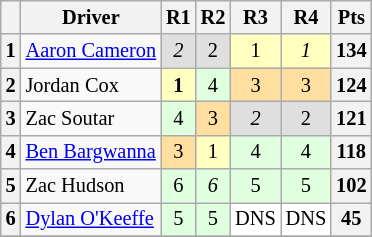<table class="wikitable" style="font-size: 85%; text-align:center;">
<tr>
<th style="vertical-align:middle"></th>
<th style="vertical-align:middle">Driver</th>
<th>R1</th>
<th>R2</th>
<th>R3</th>
<th>R4</th>
<th style="vertical-align:middle">Pts</th>
</tr>
<tr>
<th>1</th>
<td align="left"> <a href='#'>Aaron Cameron</a></td>
<td style="background: #dfdfdf"><em>2</em></td>
<td style="background: #dfdfdf">2</td>
<td style="background: #ffffbf">1</td>
<td style="background: #ffffbf"><em>1</em></td>
<th>134</th>
</tr>
<tr>
<th>2</th>
<td align="left"> Jordan Cox</td>
<td style="background: #ffffbf"><strong>1</strong></td>
<td style="background: #dfffdf">4</td>
<td style="background: #ffdf9f">3</td>
<td style="background: #ffdf9f">3</td>
<th>124</th>
</tr>
<tr>
<th>3</th>
<td align="left"> Zac Soutar</td>
<td style="background: #dfffdf">4</td>
<td style="background: #ffdf9f">3</td>
<td style="background: #dfdfdf"><em>2</em></td>
<td style="background: #dfdfdf">2</td>
<th>121</th>
</tr>
<tr>
<th>4</th>
<td align="left"> <a href='#'>Ben Bargwanna</a></td>
<td style="background: #ffdf9f">3</td>
<td style="background: #ffffbf">1</td>
<td style="background: #dfffdf">4</td>
<td style="background: #dfffdf">4</td>
<th>118</th>
</tr>
<tr>
<th>5</th>
<td align="left"> Zac Hudson</td>
<td style="background: #dfffdf">6</td>
<td style="background: #dfffdf"><em>6</em></td>
<td style="background: #dfffdf">5</td>
<td style="background: #dfffdf">5</td>
<th>102</th>
</tr>
<tr>
<th>6</th>
<td align="left"> <a href='#'>Dylan O'Keeffe</a></td>
<td style="background: #dfffdf">5</td>
<td style="background: #dfffdf">5</td>
<td style="background: #ffffff">DNS</td>
<td style="background: #ffffff">DNS</td>
<th>45</th>
</tr>
<tr>
</tr>
</table>
